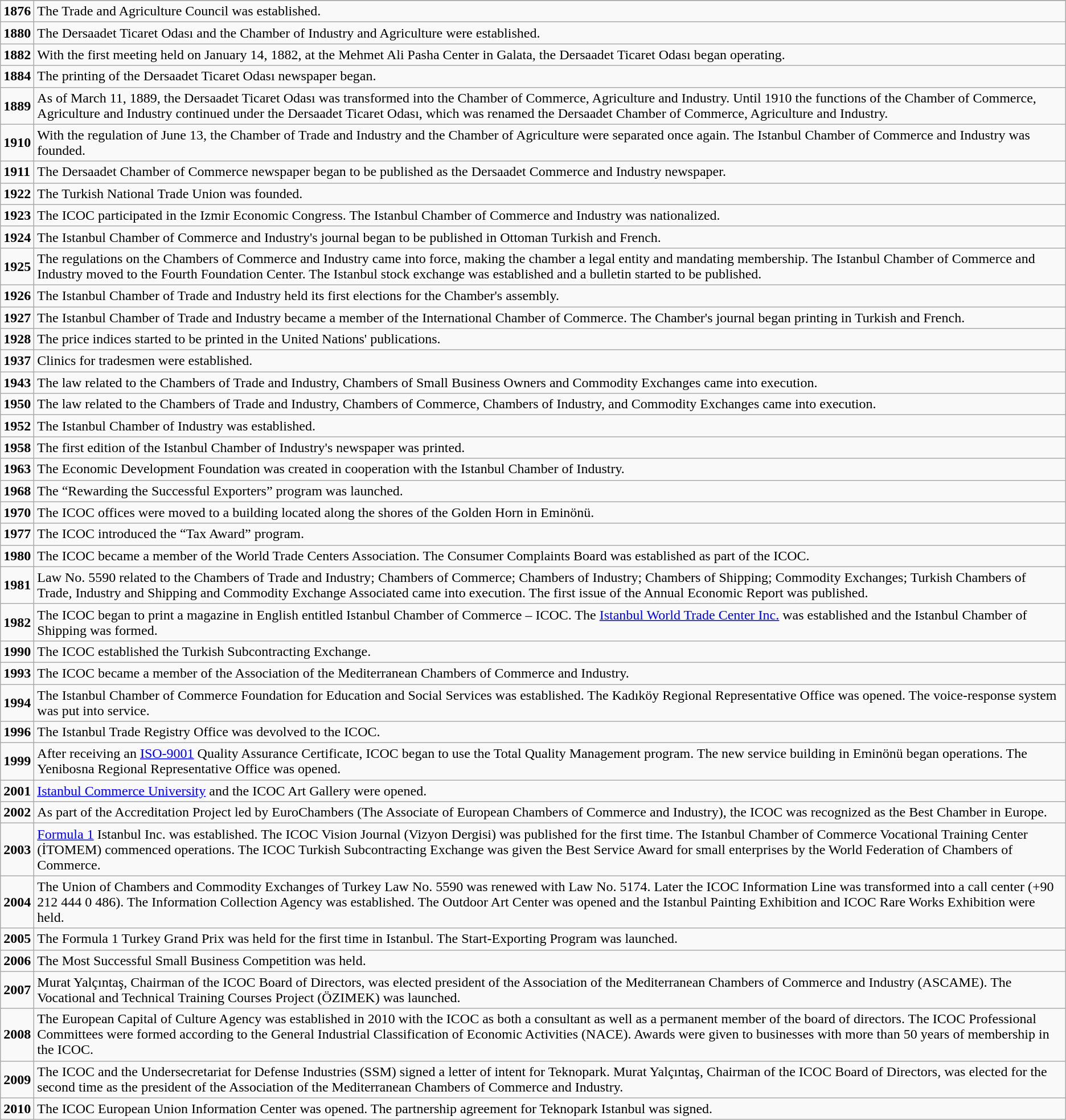<table class="wikitable">
<tr>
</tr>
<tr>
<td><strong>1876</strong></td>
<td>The Trade and Agriculture Council was established.</td>
</tr>
<tr>
<td><strong>1880</strong></td>
<td>The Dersaadet Ticaret Odası and the Chamber of Industry and Agriculture were established.</td>
</tr>
<tr>
<td><strong>1882</strong></td>
<td>With the first meeting held on January 14, 1882, at the Mehmet Ali Pasha Center in Galata, the Dersaadet Ticaret Odası began operating.</td>
</tr>
<tr>
<td><strong>1884</strong></td>
<td>The printing of the Dersaadet Ticaret Odası newspaper began.</td>
</tr>
<tr>
<td><strong>1889</strong></td>
<td>As of March 11, 1889, the Dersaadet Ticaret Odası was transformed into the Chamber of Commerce, Agriculture and Industry. Until 1910 the functions of the Chamber of Commerce, Agriculture and Industry continued under the Dersaadet Ticaret Odası, which was renamed the Dersaadet Chamber of Commerce, Agriculture and Industry.</td>
</tr>
<tr>
<td><strong>1910</strong></td>
<td>With the regulation of June 13, the Chamber of Trade and Industry and the Chamber of Agriculture were separated once again. The Istanbul Chamber of Commerce and Industry was founded.</td>
</tr>
<tr>
<td><strong>1911</strong></td>
<td>The Dersaadet Chamber of Commerce newspaper began to be published as the Dersaadet  Commerce and Industry newspaper.</td>
</tr>
<tr>
<td><strong>1922</strong></td>
<td>The Turkish National Trade Union was founded.</td>
</tr>
<tr>
<td><strong>1923</strong></td>
<td>The ICOC participated in the Izmir Economic Congress. The Istanbul Chamber of Commerce and Industry was nationalized.</td>
</tr>
<tr>
<td><strong>1924</strong></td>
<td>The Istanbul Chamber of Commerce and Industry's journal began to be published in Ottoman Turkish and French.</td>
</tr>
<tr>
<td><strong>1925</strong></td>
<td>The regulations on the Chambers of Commerce and Industry came into force, making the chamber a legal entity and mandating membership. The Istanbul Chamber of Commerce and Industry moved to the Fourth Foundation Center. The Istanbul stock exchange was established and a bulletin started to be published.</td>
</tr>
<tr>
<td><strong>1926</strong></td>
<td>The Istanbul Chamber of Trade and Industry held its first elections for the Chamber's assembly.</td>
</tr>
<tr>
<td><strong>1927</strong></td>
<td>The Istanbul Chamber of Trade and Industry became a member of the International Chamber of Commerce. The Chamber's journal began printing in Turkish and French.</td>
</tr>
<tr>
<td><strong>1928</strong></td>
<td>The price indices started to be printed in the United Nations' publications.</td>
</tr>
<tr>
<td><strong>1937</strong></td>
<td>Clinics for tradesmen were established.</td>
</tr>
<tr>
<td><strong>1943</strong></td>
<td>The law related to the Chambers of Trade and Industry, Chambers of Small Business Owners and Commodity Exchanges came into execution.</td>
</tr>
<tr>
<td><strong>1950</strong></td>
<td>The law related to the Chambers of Trade and Industry, Chambers of Commerce, Chambers of Industry, and Commodity Exchanges came into execution.</td>
</tr>
<tr>
<td><strong>1952</strong></td>
<td>The Istanbul Chamber of Industry was established.</td>
</tr>
<tr>
<td><strong>1958</strong></td>
<td>The first edition of the Istanbul Chamber of Industry's newspaper was printed.</td>
</tr>
<tr>
<td><strong>1963</strong></td>
<td>The Economic Development Foundation was created in cooperation with the Istanbul Chamber of Industry.</td>
</tr>
<tr>
<td><strong>1968</strong></td>
<td>The “Rewarding the Successful Exporters” program was launched.</td>
</tr>
<tr>
<td><strong>1970</strong></td>
<td>The ICOC offices were moved to a building located along the shores of the Golden Horn in Eminönü.</td>
</tr>
<tr>
<td><strong>1977</strong></td>
<td>The ICOC introduced the “Tax Award” program.</td>
</tr>
<tr>
<td><strong>1980</strong></td>
<td>The ICOC became a member of the World Trade Centers Association. The Consumer Complaints Board was established as part of the ICOC.</td>
</tr>
<tr>
<td><strong>1981</strong></td>
<td>Law No. 5590 related to the Chambers of Trade and Industry; Chambers of Commerce; Chambers of Industry; Chambers of Shipping; Commodity Exchanges; Turkish Chambers of Trade, Industry and Shipping and Commodity Exchange Associated came into execution. The first issue of the Annual Economic Report was published.</td>
</tr>
<tr>
<td><strong>1982</strong></td>
<td>The ICOC began to print a magazine in English entitled Istanbul Chamber of Commerce – ICOC. The <a href='#'>Istanbul World Trade Center Inc.</a> was established and the Istanbul Chamber of Shipping was formed.</td>
</tr>
<tr>
<td><strong>1990</strong></td>
<td>The ICOC established the Turkish Subcontracting Exchange.</td>
</tr>
<tr>
<td><strong>1993</strong></td>
<td>The ICOC became a member of the Association of the Mediterranean Chambers of Commerce and Industry.</td>
</tr>
<tr>
<td><strong>1994</strong></td>
<td>The Istanbul Chamber of Commerce Foundation for Education and Social Services was established. The Kadıköy Regional Representative Office was opened. The voice-response system was put into service.</td>
</tr>
<tr>
<td><strong>1996</strong></td>
<td>The Istanbul Trade Registry Office was devolved to the ICOC.</td>
</tr>
<tr>
<td><strong>1999</strong></td>
<td>After receiving an <a href='#'>ISO-9001</a> Quality Assurance Certificate, ICOC began to use the Total Quality Management program. The new service building in Eminönü began operations. The Yenibosna Regional Representative Office was opened.</td>
</tr>
<tr>
<td><strong>2001</strong></td>
<td><a href='#'>Istanbul Commerce University</a> and the ICOC Art Gallery were opened.</td>
</tr>
<tr>
<td><strong>2002</strong></td>
<td>As part of the Accreditation Project led by EuroChambers (The Associate of European Chambers of Commerce and Industry), the ICOC was recognized as the Best Chamber in Europe.</td>
</tr>
<tr>
<td><strong>2003</strong></td>
<td><a href='#'>Formula 1</a> Istanbul Inc. was established. The ICOC Vision Journal (Vizyon Dergisi) was published for the first time. The Istanbul Chamber of Commerce Vocational Training Center (İTOMEM) commenced operations. The ICOC Turkish Subcontracting Exchange was given the Best Service Award for small enterprises by the World Federation of Chambers of Commerce.</td>
</tr>
<tr>
<td><strong>2004</strong></td>
<td>The Union of Chambers and Commodity Exchanges of Turkey Law No. 5590 was renewed with Law No. 5174. Later the ICOC Information Line was transformed into a call center (+90 212 444 0 486). The Information Collection Agency was established. The Outdoor Art Center was opened and the Istanbul Painting Exhibition and ICOC Rare Works Exhibition were held.</td>
</tr>
<tr>
<td><strong>2005</strong></td>
<td>The Formula 1 Turkey Grand Prix was held for the first time in Istanbul. The Start-Exporting Program was launched.</td>
</tr>
<tr>
<td><strong>2006</strong></td>
<td>The Most Successful Small Business Competition was held.</td>
</tr>
<tr>
<td><strong>2007</strong></td>
<td>Murat Yalçıntaş, Chairman of the ICOC Board of Directors, was elected president of the Association of the Mediterranean Chambers of Commerce and Industry (ASCAME). The Vocational and Technical Training Courses Project (ÖZIMEK) was launched.</td>
</tr>
<tr>
<td><strong>2008</strong></td>
<td>The European Capital of Culture Agency was established in 2010 with the ICOC as both a consultant as well as a permanent member of the board of directors. The ICOC Professional Committees were formed according to the General Industrial Classification of Economic Activities (NACE). Awards were given to businesses with more than 50 years of membership in the ICOC.</td>
</tr>
<tr>
<td><strong>2009</strong></td>
<td>The ICOC and the Undersecretariat for Defense Industries (SSM) signed a letter of intent for Teknopark. Murat Yalçıntaş, Chairman of the ICOC Board of Directors, was elected for the second time as the president of the Association of the Mediterranean Chambers of Commerce and Industry.</td>
</tr>
<tr>
<td><strong>2010</strong></td>
<td>The ICOC European Union Information Center was opened. The partnership agreement for Teknopark Istanbul was signed.</td>
</tr>
</table>
